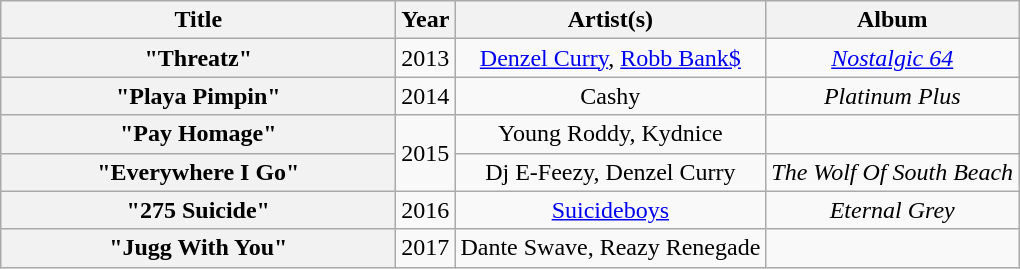<table class="wikitable plainrowheaders" style="text-align:center;">
<tr>
<th scope="col" style="width:16em;">Title</th>
<th scope="col">Year</th>
<th scope="col">Artist(s)</th>
<th scope="col">Album</th>
</tr>
<tr>
<th scope="row">"Threatz"</th>
<td>2013</td>
<td><a href='#'>Denzel Curry</a>, <a href='#'>Robb Bank$</a></td>
<td><em><a href='#'>Nostalgic 64</a></em></td>
</tr>
<tr>
<th scope="row">"Playa Pimpin"</th>
<td>2014</td>
<td>Cashy</td>
<td><em>Platinum Plus</em></td>
</tr>
<tr>
<th scope="row">"Pay Homage"</th>
<td rowspan="2">2015</td>
<td>Young Roddy, Kydnice</td>
<td></td>
</tr>
<tr>
<th scope="row">"Everywhere I Go"</th>
<td>Dj E-Feezy, Denzel Curry</td>
<td><em>The Wolf Of South Beach</em></td>
</tr>
<tr>
<th scope="row">"275 Suicide"</th>
<td>2016</td>
<td><a href='#'>Suicideboys</a></td>
<td><em>Eternal Grey</em></td>
</tr>
<tr>
<th scope="row">"Jugg With You"</th>
<td>2017</td>
<td>Dante Swave, Reazy Renegade</td>
<td></td>
</tr>
</table>
